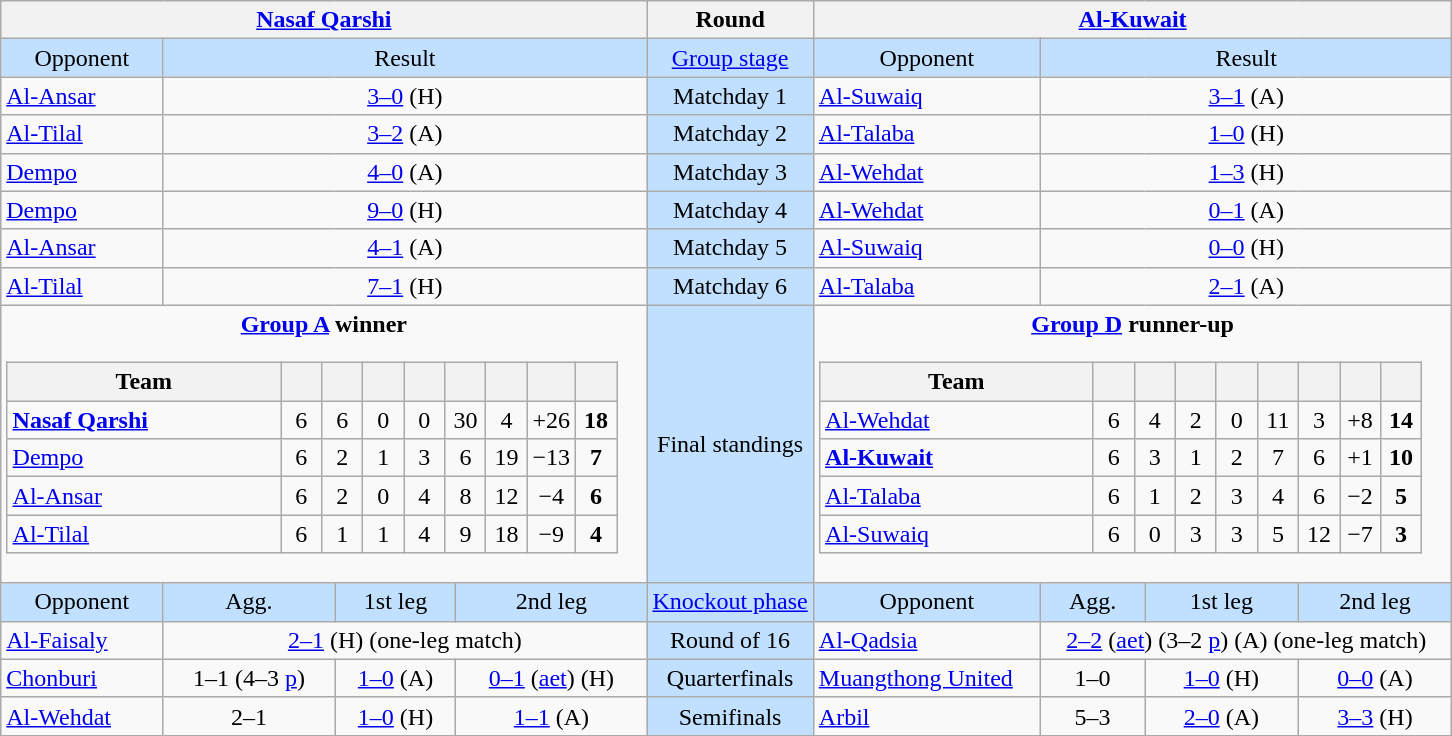<table class="wikitable" style="text-align: center;">
<tr>
<th colspan=4> <a href='#'>Nasaf Qarshi</a></th>
<th>Round</th>
<th colspan=4> <a href='#'>Al-Kuwait</a></th>
</tr>
<tr bgcolor=#c1e0ff>
<td>Opponent</td>
<td colspan=3>Result</td>
<td><a href='#'>Group stage</a></td>
<td>Opponent</td>
<td colspan=3>Result</td>
</tr>
<tr>
<td align=left> <a href='#'>Al-Ansar</a></td>
<td colspan=3><a href='#'>3–0</a> (H)</td>
<td bgcolor=#c1e0ff>Matchday 1</td>
<td align=left> <a href='#'>Al-Suwaiq</a></td>
<td colspan=3><a href='#'>3–1</a> (A)</td>
</tr>
<tr>
<td align=left> <a href='#'>Al-Tilal</a></td>
<td colspan=3><a href='#'>3–2</a> (A)</td>
<td bgcolor=#c1e0ff>Matchday 2</td>
<td align=left> <a href='#'>Al-Talaba</a></td>
<td colspan=3><a href='#'>1–0</a> (H)</td>
</tr>
<tr>
<td align=left> <a href='#'>Dempo</a></td>
<td colspan=3><a href='#'>4–0</a> (A)</td>
<td bgcolor=#c1e0ff>Matchday 3</td>
<td align=left> <a href='#'>Al-Wehdat</a></td>
<td colspan=3><a href='#'>1–3</a> (H)</td>
</tr>
<tr>
<td align=left> <a href='#'>Dempo</a></td>
<td colspan=3><a href='#'>9–0</a> (H)</td>
<td bgcolor=#c1e0ff>Matchday 4</td>
<td align=left> <a href='#'>Al-Wehdat</a></td>
<td colspan=3><a href='#'>0–1</a> (A)</td>
</tr>
<tr>
<td align=left> <a href='#'>Al-Ansar</a></td>
<td colspan=3><a href='#'>4–1</a> (A)</td>
<td bgcolor=#c1e0ff>Matchday 5</td>
<td align=left> <a href='#'>Al-Suwaiq</a></td>
<td colspan=3><a href='#'>0–0</a> (H)</td>
</tr>
<tr>
<td align=left> <a href='#'>Al-Tilal</a></td>
<td colspan=3><a href='#'>7–1</a> (H)</td>
<td bgcolor=#c1e0ff>Matchday 6</td>
<td align=left> <a href='#'>Al-Talaba</a></td>
<td colspan=3><a href='#'>2–1</a> (A)</td>
</tr>
<tr>
<td colspan=4 align=center valign=top><strong><a href='#'>Group A</a> winner</strong><br><table class="wikitable" style="text-align:center;">
<tr>
<th width=175>Team</th>
<th width=20></th>
<th width=20></th>
<th width=20></th>
<th width=20></th>
<th width=20></th>
<th width=20></th>
<th width=20></th>
<th width=20></th>
</tr>
<tr>
<td align="left"> <strong><a href='#'>Nasaf Qarshi</a></strong></td>
<td>6</td>
<td>6</td>
<td>0</td>
<td>0</td>
<td>30</td>
<td>4</td>
<td>+26</td>
<td><strong>18</strong></td>
</tr>
<tr>
<td align="left"> <a href='#'>Dempo</a></td>
<td>6</td>
<td>2</td>
<td>1</td>
<td>3</td>
<td>6</td>
<td>19</td>
<td>−13</td>
<td><strong>7</strong></td>
</tr>
<tr>
<td align="left"> <a href='#'>Al-Ansar</a></td>
<td>6</td>
<td>2</td>
<td>0</td>
<td>4</td>
<td>8</td>
<td>12</td>
<td>−4</td>
<td><strong>6</strong></td>
</tr>
<tr>
<td align="left"> <a href='#'>Al-Tilal</a></td>
<td>6</td>
<td>1</td>
<td>1</td>
<td>4</td>
<td>9</td>
<td>18</td>
<td>−9</td>
<td><strong>4</strong></td>
</tr>
</table>
</td>
<td bgcolor=#c1e0ff>Final standings</td>
<td colspan=4 align=center valign=top><strong><a href='#'>Group D</a> runner-up</strong><br><table class="wikitable" style="text-align:center;">
<tr>
<th width=175>Team</th>
<th width=20></th>
<th width=20></th>
<th width=20></th>
<th width=20></th>
<th width=20></th>
<th width=20></th>
<th width=20></th>
<th width=20></th>
</tr>
<tr>
<td align="left"> <a href='#'>Al-Wehdat</a></td>
<td>6</td>
<td>4</td>
<td>2</td>
<td>0</td>
<td>11</td>
<td>3</td>
<td>+8</td>
<td><strong>14</strong></td>
</tr>
<tr>
<td align="left"> <strong><a href='#'>Al-Kuwait</a></strong></td>
<td>6</td>
<td>3</td>
<td>1</td>
<td>2</td>
<td>7</td>
<td>6</td>
<td>+1</td>
<td><strong>10</strong></td>
</tr>
<tr>
<td align="left"> <a href='#'>Al-Talaba</a></td>
<td>6</td>
<td>1</td>
<td>2</td>
<td>3</td>
<td>4</td>
<td>6</td>
<td>−2</td>
<td><strong>5</strong></td>
</tr>
<tr>
<td align="left"> <a href='#'>Al-Suwaiq</a></td>
<td>6</td>
<td>0</td>
<td>3</td>
<td>3</td>
<td>5</td>
<td>12</td>
<td>−7</td>
<td><strong>3</strong></td>
</tr>
</table>
</td>
</tr>
<tr bgcolor=#c1e0ff>
<td>Opponent</td>
<td>Agg.</td>
<td>1st leg</td>
<td>2nd leg</td>
<td><a href='#'>Knockout phase</a></td>
<td>Opponent</td>
<td>Agg.</td>
<td>1st leg</td>
<td>2nd leg</td>
</tr>
<tr>
<td align=left> <a href='#'>Al-Faisaly</a></td>
<td colspan=3><a href='#'>2–1</a> (H) (one-leg match)</td>
<td bgcolor=#c1e0ff>Round of 16</td>
<td align=left> <a href='#'>Al-Qadsia</a></td>
<td colspan=3><a href='#'>2–2</a> (<a href='#'>aet</a>) (3–2 <a href='#'>p</a>) (A) (one-leg match)</td>
</tr>
<tr>
<td align=left> <a href='#'>Chonburi</a></td>
<td>1–1 (4–3 <a href='#'>p</a>)</td>
<td><a href='#'>1–0</a> (A)</td>
<td><a href='#'>0–1</a> (<a href='#'>aet</a>) (H)</td>
<td bgcolor=#c1e0ff>Quarterfinals</td>
<td align=left> <a href='#'>Muangthong United</a></td>
<td>1–0</td>
<td><a href='#'>1–0</a> (H)</td>
<td><a href='#'>0–0</a> (A)</td>
</tr>
<tr>
<td align=left> <a href='#'>Al-Wehdat</a></td>
<td>2–1</td>
<td><a href='#'>1–0</a> (H)</td>
<td><a href='#'>1–1</a> (A)</td>
<td bgcolor=#c1e0ff>Semifinals</td>
<td align=left> <a href='#'>Arbil</a></td>
<td>5–3</td>
<td><a href='#'>2–0</a> (A)</td>
<td><a href='#'>3–3</a> (H)</td>
</tr>
</table>
